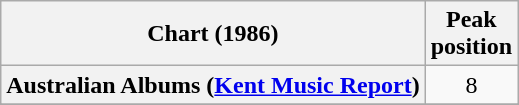<table class="wikitable sortable plainrowheaders" style="text-align:center">
<tr>
<th scope="col">Chart (1986)</th>
<th scope="col">Peak<br>position</th>
</tr>
<tr>
<th scope="row">Australian Albums (<a href='#'>Kent Music Report</a>)</th>
<td>8</td>
</tr>
<tr>
</tr>
<tr>
</tr>
<tr>
</tr>
<tr>
</tr>
</table>
